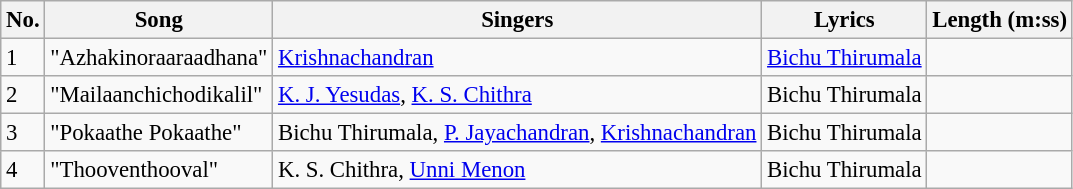<table class="wikitable" style="font-size:95%;">
<tr>
<th>No.</th>
<th>Song</th>
<th>Singers</th>
<th>Lyrics</th>
<th>Length (m:ss)</th>
</tr>
<tr>
<td>1</td>
<td>"Azhakinoraaraadhana"</td>
<td><a href='#'>Krishnachandran</a></td>
<td><a href='#'>Bichu Thirumala</a></td>
<td></td>
</tr>
<tr>
<td>2</td>
<td>"Mailaanchichodikalil"</td>
<td><a href='#'>K. J. Yesudas</a>, <a href='#'>K. S. Chithra</a></td>
<td>Bichu Thirumala</td>
<td></td>
</tr>
<tr>
<td>3</td>
<td>"Pokaathe Pokaathe"</td>
<td>Bichu Thirumala, <a href='#'>P. Jayachandran</a>, <a href='#'>Krishnachandran</a></td>
<td>Bichu Thirumala</td>
<td></td>
</tr>
<tr>
<td>4</td>
<td>"Thooventhooval"</td>
<td>K. S. Chithra, <a href='#'>Unni Menon</a></td>
<td>Bichu Thirumala</td>
<td></td>
</tr>
</table>
